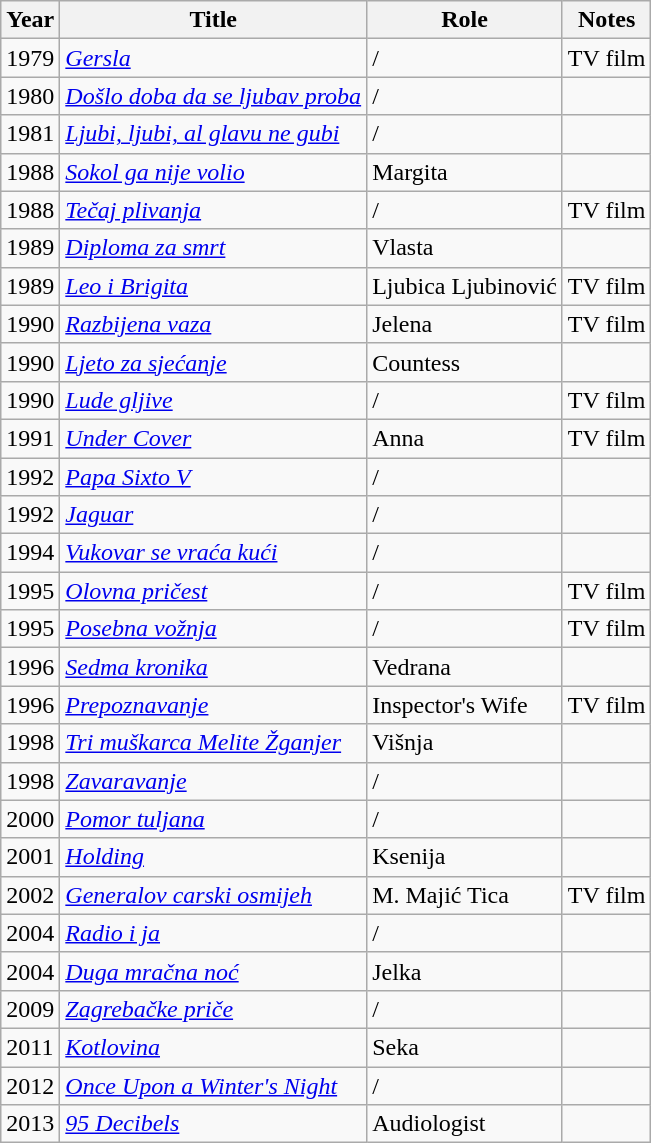<table class="wikitable sortable">
<tr>
<th>Year</th>
<th>Title</th>
<th>Role</th>
<th class="unsortable">Notes</th>
</tr>
<tr>
<td>1979</td>
<td><em><a href='#'>Gersla</a></em></td>
<td>/</td>
<td>TV film</td>
</tr>
<tr>
<td>1980</td>
<td><em><a href='#'>Došlo doba da se ljubav proba</a></em></td>
<td>/</td>
<td></td>
</tr>
<tr>
<td>1981</td>
<td><em><a href='#'>Ljubi, ljubi, al glavu ne gubi</a></em></td>
<td>/</td>
<td></td>
</tr>
<tr>
<td>1988</td>
<td><em><a href='#'>Sokol ga nije volio</a></em></td>
<td>Margita</td>
<td></td>
</tr>
<tr>
<td>1988</td>
<td><em><a href='#'>Tečaj plivanja</a></em></td>
<td>/</td>
<td>TV film</td>
</tr>
<tr>
<td>1989</td>
<td><em><a href='#'>Diploma za smrt</a></em></td>
<td>Vlasta</td>
<td></td>
</tr>
<tr>
<td>1989</td>
<td><em><a href='#'>Leo i Brigita</a></em></td>
<td>Ljubica Ljubinović</td>
<td>TV film</td>
</tr>
<tr>
<td>1990</td>
<td><em><a href='#'>Razbijena vaza</a></em></td>
<td>Jelena</td>
<td>TV film</td>
</tr>
<tr>
<td>1990</td>
<td><em><a href='#'>Ljeto za sjećanje</a></em></td>
<td>Countess</td>
<td></td>
</tr>
<tr>
<td>1990</td>
<td><em><a href='#'>Lude gljive</a></em></td>
<td>/</td>
<td>TV film</td>
</tr>
<tr>
<td>1991</td>
<td><em><a href='#'>Under Cover</a></em></td>
<td>Anna</td>
<td>TV film</td>
</tr>
<tr>
<td>1992</td>
<td><em><a href='#'>Papa Sixto V</a></em></td>
<td>/</td>
<td></td>
</tr>
<tr>
<td>1992</td>
<td><em><a href='#'>Jaguar</a></em></td>
<td>/</td>
<td></td>
</tr>
<tr>
<td>1994</td>
<td><em><a href='#'>Vukovar se vraća kući</a></em></td>
<td>/</td>
<td></td>
</tr>
<tr>
<td>1995</td>
<td><em><a href='#'>Olovna pričest</a></em></td>
<td>/</td>
<td>TV film</td>
</tr>
<tr>
<td>1995</td>
<td><em><a href='#'>Posebna vožnja</a></em></td>
<td>/</td>
<td>TV film</td>
</tr>
<tr>
<td>1996</td>
<td><em><a href='#'>Sedma kronika</a></em></td>
<td>Vedrana</td>
<td></td>
</tr>
<tr>
<td>1996</td>
<td><em><a href='#'>Prepoznavanje</a></em></td>
<td>Inspector's Wife</td>
<td>TV film</td>
</tr>
<tr>
<td>1998</td>
<td><em><a href='#'>Tri muškarca Melite Žganjer</a></em></td>
<td>Višnja</td>
<td></td>
</tr>
<tr>
<td>1998</td>
<td><em><a href='#'>Zavaravanje</a></em></td>
<td>/</td>
<td></td>
</tr>
<tr>
<td>2000</td>
<td><em><a href='#'>Pomor tuljana</a></em></td>
<td>/</td>
<td></td>
</tr>
<tr>
<td>2001</td>
<td><em><a href='#'>Holding</a></em></td>
<td>Ksenija</td>
<td></td>
</tr>
<tr>
<td>2002</td>
<td><em><a href='#'>Generalov carski osmijeh</a></em></td>
<td>M. Majić Tica</td>
<td>TV film</td>
</tr>
<tr>
<td>2004</td>
<td><em><a href='#'>Radio i ja</a></em></td>
<td>/</td>
<td></td>
</tr>
<tr>
<td>2004</td>
<td><em><a href='#'>Duga mračna noć</a></em></td>
<td>Jelka</td>
<td></td>
</tr>
<tr>
<td>2009</td>
<td><em><a href='#'>Zagrebačke priče</a></em></td>
<td>/</td>
<td></td>
</tr>
<tr>
<td>2011</td>
<td><em><a href='#'>Kotlovina</a></em></td>
<td>Seka</td>
<td></td>
</tr>
<tr>
<td>2012</td>
<td><em><a href='#'>Once Upon a Winter's Night</a></em></td>
<td>/</td>
<td></td>
</tr>
<tr>
<td>2013</td>
<td><em><a href='#'>95 Decibels</a></em></td>
<td>Audiologist</td>
<td></td>
</tr>
</table>
